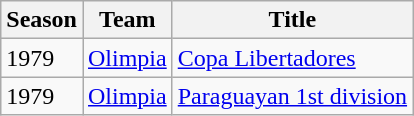<table class="wikitable">
<tr>
<th>Season</th>
<th>Team</th>
<th>Title</th>
</tr>
<tr>
<td>1979</td>
<td><a href='#'>Olimpia</a></td>
<td><a href='#'>Copa Libertadores</a></td>
</tr>
<tr>
<td>1979</td>
<td><a href='#'>Olimpia</a></td>
<td><a href='#'>Paraguayan 1st division</a></td>
</tr>
</table>
